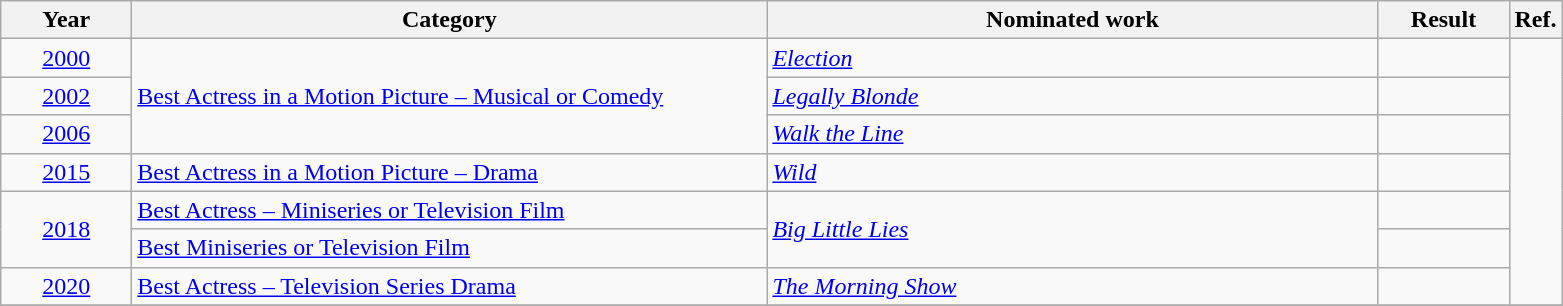<table class=wikitable>
<tr>
<th scope="col" style="width:5em;">Year</th>
<th scope="col" style="width:26em;">Category</th>
<th scope="col" style="width:25em;">Nominated work</th>
<th scope="col" style="width:5em;">Result</th>
<th>Ref.</th>
</tr>
<tr>
<td style="text-align:center;"><a href='#'>2000</a></td>
<td rowspan="3"><a href='#'>Best Actress in a Motion Picture – Musical or Comedy</a></td>
<td><em><a href='#'>Election</a></em></td>
<td></td>
<td rowspan="7" style="text-align:center;"></td>
</tr>
<tr>
<td style="text-align:center;"><a href='#'>2002</a></td>
<td><em><a href='#'>Legally Blonde</a></em></td>
<td></td>
</tr>
<tr>
<td style="text-align:center;"><a href='#'>2006</a></td>
<td><em><a href='#'>Walk the Line</a></em></td>
<td></td>
</tr>
<tr>
<td style="text-align:center;"><a href='#'>2015</a></td>
<td><a href='#'>Best Actress in a Motion Picture – Drama</a></td>
<td><em><a href='#'>Wild</a></em></td>
<td></td>
</tr>
<tr>
<td style="text-align:center;", rowspan="2"><a href='#'>2018</a></td>
<td><a href='#'>Best Actress – Miniseries or Television Film</a></td>
<td rowspan="2"><em><a href='#'>Big Little Lies</a></em></td>
<td></td>
</tr>
<tr>
<td><a href='#'>Best Miniseries or Television Film</a></td>
<td></td>
</tr>
<tr>
<td style="text-align:center;"><a href='#'>2020</a></td>
<td><a href='#'>Best Actress – Television Series Drama</a></td>
<td><em><a href='#'>The Morning Show</a></em></td>
<td></td>
</tr>
<tr>
</tr>
</table>
